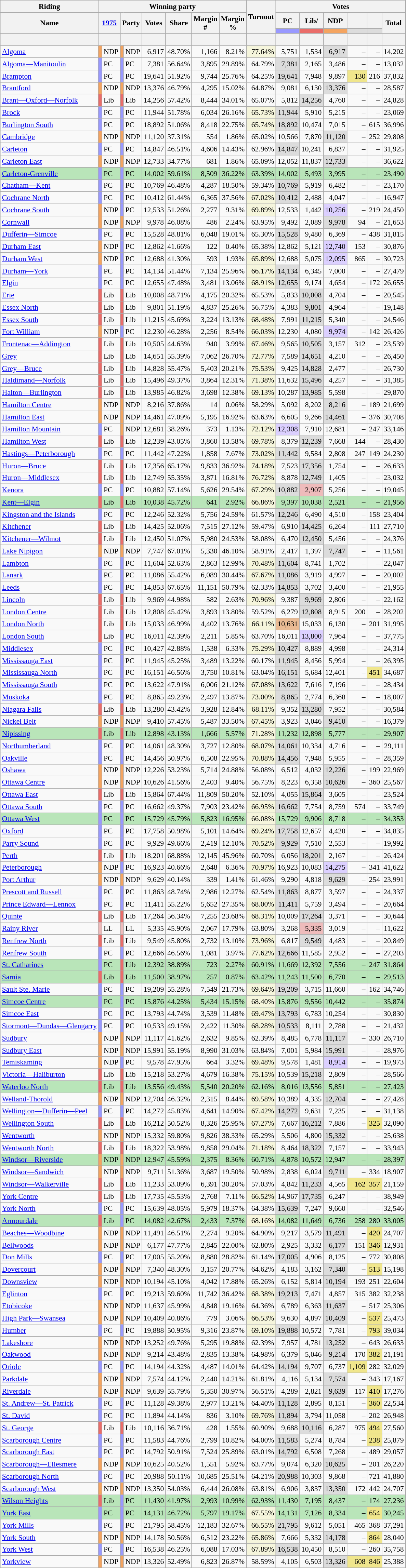<table class="wikitable sortable mw-collapsible" style="text-align:right; font-size:90%">
<tr>
<th scope="col">Riding</th>
<th scope="col" colspan="8">Winning party</th>
<th rowspan="3" scope="col">Turnout<br></th>
<th scope="col" colspan="6">Votes</th>
</tr>
<tr>
<th rowspan="2" scope="col">Name</th>
<th colspan="2" rowspan="2" scope="col"><strong><a href='#'>1975</a></strong></th>
<th colspan="2" rowspan="2" scope="col">Party</th>
<th rowspan="2" scope="col">Votes</th>
<th rowspan="2" scope="col">Share</th>
<th rowspan="2" scope="col">Margin<br>#</th>
<th rowspan="2" scope="col">Margin<br>%</th>
<th scope="col">PC</th>
<th scope="col">Lib/</th>
<th scope="col">NDP</th>
<th scope="col"></th>
<th scope="col"></th>
<th rowspan="2" scope="col">Total</th>
</tr>
<tr>
<th scope="col" style="background-color:#9999FF;"></th>
<th scope="col" style="background-color:#EA6D6A;"></th>
<th scope="col" style="background-color:#F4A460;"></th>
<th scope="col" style="background-color:#DCDCDC;"></th>
<th scope="col" style="background-color:#DCDCDC;"></th>
</tr>
<tr>
<th> </th>
<th colspan="2"></th>
<th colspan="2"></th>
<th></th>
<th></th>
<th></th>
<th></th>
<th></th>
<th></th>
<th></th>
<th></th>
<th></th>
<th></th>
<th></th>
</tr>
<tr>
<td style="text-align:left;"><a href='#'>Algoma</a></td>
<td style="background-color:#F4A460;"></td>
<td style="text-align:left;">NDP</td>
<td style="background-color:#F4A460;"></td>
<td style="text-align:left;">NDP</td>
<td>6,917</td>
<td>48.70%</td>
<td>1,166</td>
<td>8.21%</td>
<td style="background-color:#F5F5DC;">77.64%</td>
<td>5,751</td>
<td>1,534</td>
<td style="background-color:#DCDCDC;">6,917</td>
<td>–</td>
<td>–</td>
<td>14,202</td>
</tr>
<tr>
<td style="text-align:left;"><a href='#'>Algoma—Manitoulin</a></td>
<td style="background-color:#9999FF;"></td>
<td style="text-align:left;">PC</td>
<td style="background-color:#9999FF;"></td>
<td style="text-align:left;">PC</td>
<td>7,381</td>
<td>56.64%</td>
<td>3,895</td>
<td>29.89%</td>
<td>64.79%</td>
<td style="background-color:#DCDCDC;">7,381</td>
<td>2,165</td>
<td>3,486</td>
<td>–</td>
<td>–</td>
<td>13,032</td>
</tr>
<tr>
<td style="text-align:left;"><a href='#'>Brampton</a></td>
<td style="background-color:#9999FF;"></td>
<td style="text-align:left;">PC</td>
<td style="background-color:#9999FF;"></td>
<td style="text-align:left;">PC</td>
<td>19,641</td>
<td>51.92%</td>
<td>9,744</td>
<td>25.76%</td>
<td>64.25%</td>
<td style="background-color:#DCDCDC;">19,641</td>
<td>7,948</td>
<td>9,897</td>
<td style="background-color:#F0E68C;">130</td>
<td>216</td>
<td>37,832</td>
</tr>
<tr>
<td style="text-align:left;"><a href='#'>Brantford</a></td>
<td style="background-color:#F4A460;"></td>
<td style="text-align:left;">NDP</td>
<td style="background-color:#F4A460;"></td>
<td style="text-align:left;">NDP</td>
<td>13,376</td>
<td>46.79%</td>
<td>4,295</td>
<td>15.02%</td>
<td>64.87%</td>
<td>9,081</td>
<td>6,130</td>
<td style="background-color:#DCDCDC;">13,376</td>
<td>–</td>
<td>–</td>
<td>28,587</td>
</tr>
<tr>
<td style="text-align:left;"><a href='#'>Brant—Oxford—Norfolk</a></td>
<td style="background-color:#EA6D6A;"></td>
<td style="text-align:left;">Lib</td>
<td style="background-color:#EA6D6A;"></td>
<td style="text-align:left;">Lib</td>
<td>14,256</td>
<td>57.42%</td>
<td>8,444</td>
<td>34.01%</td>
<td>65.07%</td>
<td>5,812</td>
<td style="background-color:#DCDCDC;">14,256</td>
<td>4,760</td>
<td>–</td>
<td>–</td>
<td>24,828</td>
</tr>
<tr>
<td style="text-align:left;"><a href='#'>Brock</a></td>
<td style="background-color:#9999FF;"></td>
<td style="text-align:left;">PC</td>
<td style="background-color:#9999FF;"></td>
<td style="text-align:left;">PC</td>
<td>11,944</td>
<td>51.78%</td>
<td>6,034</td>
<td>26.16%</td>
<td style="background-color:#F5F5DC;">65.73%</td>
<td style="background-color:#DCDCDC;">11,944</td>
<td>5,910</td>
<td>5,215</td>
<td>–</td>
<td>–</td>
<td>23,069</td>
</tr>
<tr>
<td style="text-align:left;"><a href='#'>Burlington South</a></td>
<td style="background-color:#9999FF;"></td>
<td style="text-align:left;">PC</td>
<td style="background-color:#9999FF;"></td>
<td style="text-align:left;">PC</td>
<td>18,892</td>
<td>51.06%</td>
<td>8,418</td>
<td>22.75%</td>
<td style="background-color:#F5F5DC;">65.74%</td>
<td style="background-color:#DCDCDC;">18,892</td>
<td>10,474</td>
<td>7,015</td>
<td>–</td>
<td>615</td>
<td>36,996</td>
</tr>
<tr>
<td style="text-align:left;"><a href='#'>Cambridge</a></td>
<td style="background-color:#F4A460;"></td>
<td style="text-align:left;">NDP</td>
<td style="background-color:#F4A460;"></td>
<td style="text-align:left;">NDP</td>
<td>11,120</td>
<td>37.31%</td>
<td>554</td>
<td>1.86%</td>
<td>65.02%</td>
<td>10,566</td>
<td>7,870</td>
<td style="background-color:#DCDCDC;">11,120</td>
<td>–</td>
<td>252</td>
<td>29,808</td>
</tr>
<tr>
<td style="text-align:left;"><a href='#'>Carleton</a></td>
<td style="background-color:#9999FF;"></td>
<td style="text-align:left;">PC</td>
<td style="background-color:#9999FF;"></td>
<td style="text-align:left;">PC</td>
<td>14,847</td>
<td>46.51%</td>
<td>4,606</td>
<td>14.43%</td>
<td>62.96%</td>
<td style="background-color:#DCDCDC;">14,847</td>
<td>10,241</td>
<td>6,837</td>
<td>–</td>
<td>–</td>
<td>31,925</td>
</tr>
<tr>
<td style="text-align:left;"><a href='#'>Carleton East</a></td>
<td style="background-color:#F4A460;"></td>
<td style="text-align:left;">NDP</td>
<td style="background-color:#F4A460;"></td>
<td style="text-align:left;">NDP</td>
<td>12,733</td>
<td>34.77%</td>
<td>681</td>
<td>1.86%</td>
<td>65.09%</td>
<td>12,052</td>
<td>11,837</td>
<td style="background-color:#DCDCDC;">12,733</td>
<td>–</td>
<td>–</td>
<td>36,622</td>
</tr>
<tr style="background-color:#B9E5B9;">
<td style="text-align:left;"><a href='#'>Carleton-Grenville</a></td>
<td style="background-color:#9999FF;"></td>
<td style="text-align:left;">PC</td>
<td style="background-color:#9999FF;"></td>
<td style="text-align:left;">PC</td>
<td>14,002</td>
<td>59.61%</td>
<td>8,509</td>
<td>36.22%</td>
<td>63.39%</td>
<td>14,002</td>
<td>5,493</td>
<td>3,995</td>
<td>–</td>
<td>–</td>
<td>23,490</td>
</tr>
<tr>
<td style="text-align:left;"><a href='#'>Chatham—Kent</a></td>
<td style="background-color:#9999FF;"></td>
<td style="text-align:left;">PC</td>
<td style="background-color:#9999FF;"></td>
<td style="text-align:left;">PC</td>
<td>10,769</td>
<td>46.48%</td>
<td>4,287</td>
<td>18.50%</td>
<td>59.34%</td>
<td style="background-color:#DCDCDC;">10,769</td>
<td>5,919</td>
<td>6,482</td>
<td>–</td>
<td>–</td>
<td>23,170</td>
</tr>
<tr>
<td style="text-align:left;"><a href='#'>Cochrane North</a></td>
<td style="background-color:#9999FF;"></td>
<td style="text-align:left;">PC</td>
<td style="background-color:#9999FF;"></td>
<td style="text-align:left;">PC</td>
<td>10,412</td>
<td>61.44%</td>
<td>6,365</td>
<td>37.56%</td>
<td style="background-color:#F5F5DC;">67.02%</td>
<td style="background-color:#DCDCDC;">10,412</td>
<td>2,488</td>
<td>4,047</td>
<td>–</td>
<td>–</td>
<td>16,947</td>
</tr>
<tr>
<td style="text-align:left;"><a href='#'>Cochrane South</a></td>
<td style="background-color:#F4A460;"></td>
<td style="text-align:left;">NDP</td>
<td style="background-color:#9999FF;"></td>
<td style="text-align:left;">PC</td>
<td>12,533</td>
<td>51.26%</td>
<td>2,277</td>
<td>9.31%</td>
<td style="background-color:#F5F5DC;">69.89%</td>
<td>12,533</td>
<td>1,442</td>
<td style="background-color:#DCD0FF;">10,256</td>
<td>–</td>
<td>219</td>
<td>24,450</td>
</tr>
<tr>
<td style="text-align:left;"><a href='#'>Cornwall</a></td>
<td style="background-color:#F4A460;"></td>
<td style="text-align:left;">NDP</td>
<td style="background-color:#F4A460;"></td>
<td style="text-align:left;">NDP</td>
<td>9,978</td>
<td>46.08%</td>
<td>486</td>
<td>2.24%</td>
<td>63.95%</td>
<td>9,492</td>
<td>2,089</td>
<td style="background-color:#DCDCDC;">9,978</td>
<td>94</td>
<td>–</td>
<td>21,653</td>
</tr>
<tr>
<td style="text-align:left;"><a href='#'>Dufferin—Simcoe</a></td>
<td style="background-color:#9999FF;"></td>
<td style="text-align:left;">PC</td>
<td style="background-color:#9999FF;"></td>
<td style="text-align:left;">PC</td>
<td>15,528</td>
<td>48.81%</td>
<td>6,048</td>
<td>19.01%</td>
<td>65.30%</td>
<td style="background-color:#DCDCDC;">15,528</td>
<td>9,480</td>
<td>6,369</td>
<td>–</td>
<td>438</td>
<td>31,815</td>
</tr>
<tr>
<td style="text-align:left;"><a href='#'>Durham East</a></td>
<td style="background-color:#F4A460;"></td>
<td style="text-align:left;">NDP</td>
<td style="background-color:#9999FF;"></td>
<td style="text-align:left;">PC</td>
<td>12,862</td>
<td>41.66%</td>
<td>122</td>
<td>0.40%</td>
<td>65.38%</td>
<td>12,862</td>
<td>5,121</td>
<td style="background-color:#DCD0FF;">12,740</td>
<td>153</td>
<td>–</td>
<td>30,876</td>
</tr>
<tr>
<td style="text-align:left;"><a href='#'>Durham West</a></td>
<td style="background-color:#F4A460;"></td>
<td style="text-align:left;">NDP</td>
<td style="background-color:#9999FF;"></td>
<td style="text-align:left;">PC</td>
<td>12,688</td>
<td>41.30%</td>
<td>593</td>
<td>1.93%</td>
<td style="background-color:#F5F5DC;">65.89%</td>
<td>12,688</td>
<td>5,075</td>
<td style="background-color:#DCD0FF;">12,095</td>
<td>865</td>
<td>–</td>
<td>30,723</td>
</tr>
<tr>
<td style="text-align:left;"><a href='#'>Durham—York</a></td>
<td style="background-color:#9999FF;"></td>
<td style="text-align:left;">PC</td>
<td style="background-color:#9999FF;"></td>
<td style="text-align:left;">PC</td>
<td>14,134</td>
<td>51.44%</td>
<td>7,134</td>
<td>25.96%</td>
<td style="background-color:#F5F5DC;">66.17%</td>
<td style="background-color:#DCDCDC;">14,134</td>
<td>6,345</td>
<td>7,000</td>
<td>–</td>
<td>–</td>
<td>27,479</td>
</tr>
<tr>
<td style="text-align:left;"><a href='#'>Elgin</a></td>
<td style="background-color:#9999FF;"></td>
<td style="text-align:left;">PC</td>
<td style="background-color:#9999FF;"></td>
<td style="text-align:left;">PC</td>
<td>12,655</td>
<td>47.48%</td>
<td>3,481</td>
<td>13.06%</td>
<td style="background-color:#F5F5DC;">68.91%</td>
<td style="background-color:#DCDCDC;">12,655</td>
<td>9,174</td>
<td>4,654</td>
<td>–</td>
<td>172</td>
<td>26,655</td>
</tr>
<tr>
<td style="text-align:left;"><a href='#'>Erie</a></td>
<td style="background-color:#EA6D6A;"></td>
<td style="text-align:left;">Lib</td>
<td style="background-color:#EA6D6A;"></td>
<td style="text-align:left;">Lib</td>
<td>10,008</td>
<td>48.71%</td>
<td>4,175</td>
<td>20.32%</td>
<td>65.53%</td>
<td>5,833</td>
<td style="background-color:#DCDCDC;">10,008</td>
<td>4,704</td>
<td>–</td>
<td>–</td>
<td>20,545</td>
</tr>
<tr>
<td style="text-align:left;"><a href='#'>Essex North</a></td>
<td style="background-color:#EA6D6A;"></td>
<td style="text-align:left;">Lib</td>
<td style="background-color:#EA6D6A;"></td>
<td style="text-align:left;">Lib</td>
<td>9,801</td>
<td>51.19%</td>
<td>4,837</td>
<td>25.26%</td>
<td>56.75%</td>
<td>4,383</td>
<td style="background-color:#DCDCDC;">9,801</td>
<td>4,964</td>
<td>–</td>
<td>–</td>
<td>19,148</td>
</tr>
<tr>
<td style="text-align:left;"><a href='#'>Essex South</a></td>
<td style="background-color:#EA6D6A;"></td>
<td style="text-align:left;">Lib</td>
<td style="background-color:#EA6D6A;"></td>
<td style="text-align:left;">Lib</td>
<td>11,215</td>
<td>45.69%</td>
<td>3,224</td>
<td>13.13%</td>
<td style="background-color:#F5F5DC;">68.48%</td>
<td>7,991</td>
<td style="background-color:#DCDCDC;">11,215</td>
<td>5,340</td>
<td>–</td>
<td>–</td>
<td>24,546</td>
</tr>
<tr>
<td style="text-align:left;"><a href='#'>Fort William</a></td>
<td style="background-color:#F4A460;"></td>
<td style="text-align:left;">NDP</td>
<td style="background-color:#9999FF;"></td>
<td style="text-align:left;">PC</td>
<td>12,230</td>
<td>46.28%</td>
<td>2,256</td>
<td>8.54%</td>
<td style="background-color:#F5F5DC;">66.03%</td>
<td>12,230</td>
<td>4,080</td>
<td style="background-color:#DCD0FF;">9,974</td>
<td>–</td>
<td>142</td>
<td>26,426</td>
</tr>
<tr>
<td style="text-align:left;"><a href='#'>Frontenac—Addington</a></td>
<td style="background-color:#EA6D6A;"></td>
<td style="text-align:left;">Lib</td>
<td style="background-color:#EA6D6A;"></td>
<td style="text-align:left;">Lib</td>
<td>10,505</td>
<td>44.63%</td>
<td>940</td>
<td>3.99%</td>
<td style="background-color:#F5F5DC;">67.46%</td>
<td>9,565</td>
<td style="background-color:#DCDCDC;">10,505</td>
<td>3,157</td>
<td>312</td>
<td>–</td>
<td>23,539</td>
</tr>
<tr>
<td style="text-align:left;"><a href='#'>Grey</a></td>
<td style="background-color:#EA6D6A;"></td>
<td style="text-align:left;">Lib</td>
<td style="background-color:#EA6D6A;"></td>
<td style="text-align:left;">Lib</td>
<td>14,651</td>
<td>55.39%</td>
<td>7,062</td>
<td>26.70%</td>
<td style="background-color:#F5F5DC;">72.77%</td>
<td>7,589</td>
<td style="background-color:#DCDCDC;">14,651</td>
<td>4,210</td>
<td>–</td>
<td>–</td>
<td>26,450</td>
</tr>
<tr>
<td style="text-align:left;"><a href='#'>Grey—Bruce</a></td>
<td style="background-color:#EA6D6A;"></td>
<td style="text-align:left;">Lib</td>
<td style="background-color:#EA6D6A;"></td>
<td style="text-align:left;">Lib</td>
<td>14,828</td>
<td>55.47%</td>
<td>5,403</td>
<td>20.21%</td>
<td style="background-color:#F5F5DC;">75.53%</td>
<td>9,425</td>
<td style="background-color:#DCDCDC;">14,828</td>
<td>2,477</td>
<td>–</td>
<td>–</td>
<td>26,730</td>
</tr>
<tr>
<td style="text-align:left;"><a href='#'>Haldimand—Norfolk</a></td>
<td style="background-color:#EA6D6A;"></td>
<td style="text-align:left;">Lib</td>
<td style="background-color:#EA6D6A;"></td>
<td style="text-align:left;">Lib</td>
<td>15,496</td>
<td>49.37%</td>
<td>3,864</td>
<td>12.31%</td>
<td style="background-color:#F5F5DC;">71.38%</td>
<td>11,632</td>
<td style="background-color:#DCDCDC;">15,496</td>
<td>4,257</td>
<td>–</td>
<td>–</td>
<td>31,385</td>
</tr>
<tr>
<td style="text-align:left;"><a href='#'>Halton—Burlington</a></td>
<td style="background-color:#EA6D6A;"></td>
<td style="text-align:left;">Lib</td>
<td style="background-color:#EA6D6A;"></td>
<td style="text-align:left;">Lib</td>
<td>13,985</td>
<td>46.82%</td>
<td>3,698</td>
<td>12.38%</td>
<td style="background-color:#F5F5DC;">69.13%</td>
<td>10,287</td>
<td style="background-color:#DCDCDC;">13,985</td>
<td>5,598</td>
<td>–</td>
<td>–</td>
<td>29,870</td>
</tr>
<tr>
<td style="text-align:left;"><a href='#'>Hamilton Centre</a></td>
<td style="background-color:#F4A460;"></td>
<td style="text-align:left;">NDP</td>
<td style="background-color:#F4A460;"></td>
<td style="text-align:left;">NDP</td>
<td>8,216</td>
<td>37.86%</td>
<td>14</td>
<td>0.06%</td>
<td>58.29%</td>
<td>5,092</td>
<td>8,202</td>
<td style="background-color:#DCDCDC;">8,216</td>
<td>–</td>
<td>189</td>
<td>21,699</td>
</tr>
<tr>
<td style="text-align:left;"><a href='#'>Hamilton East</a></td>
<td style="background-color:#F4A460;"></td>
<td style="text-align:left;">NDP</td>
<td style="background-color:#F4A460;"></td>
<td style="text-align:left;">NDP</td>
<td>14,461</td>
<td>47.09%</td>
<td>5,195</td>
<td>16.92%</td>
<td>63.63%</td>
<td>6,605</td>
<td>9,266</td>
<td style="background-color:#DCDCDC;">14,461</td>
<td>–</td>
<td>376</td>
<td>30,708</td>
</tr>
<tr>
<td style="text-align:left;"><a href='#'>Hamilton Mountain</a></td>
<td style="background-color:#9999FF;"></td>
<td style="text-align:left;">PC</td>
<td style="background-color:#F4A460;"></td>
<td style="text-align:left;">NDP</td>
<td>12,681</td>
<td>38.26%</td>
<td>373</td>
<td>1.13%</td>
<td style="background-color:#F5F5DC;">72.12%</td>
<td style="background-color:#DCD0FF;">12,308</td>
<td>7,910</td>
<td>12,681</td>
<td>–</td>
<td>247</td>
<td>33,146</td>
</tr>
<tr>
<td style="text-align:left;"><a href='#'>Hamilton West</a></td>
<td style="background-color:#EA6D6A;"></td>
<td style="text-align:left;">Lib</td>
<td style="background-color:#EA6D6A;"></td>
<td style="text-align:left;">Lib</td>
<td>12,239</td>
<td>43.05%</td>
<td>3,860</td>
<td>13.58%</td>
<td style="background-color:#F5F5DC;">69.78%</td>
<td>8,379</td>
<td style="background-color:#DCDCDC;">12,239</td>
<td>7,668</td>
<td>144</td>
<td>–</td>
<td>28,430</td>
</tr>
<tr>
<td style="text-align:left;"><a href='#'>Hastings—Peterborough</a></td>
<td style="background-color:#9999FF;"></td>
<td style="text-align:left;">PC</td>
<td style="background-color:#9999FF;"></td>
<td style="text-align:left;">PC</td>
<td>11,442</td>
<td>47.22%</td>
<td>1,858</td>
<td>7.67%</td>
<td style="background-color:#F5F5DC;">73.02%</td>
<td style="background-color:#DCDCDC;">11,442</td>
<td>9,584</td>
<td>2,808</td>
<td>247</td>
<td>149</td>
<td>24,230</td>
</tr>
<tr>
<td style="text-align:left;"><a href='#'>Huron—Bruce</a></td>
<td style="background-color:#EA6D6A;"></td>
<td style="text-align:left;">Lib</td>
<td style="background-color:#EA6D6A;"></td>
<td style="text-align:left;">Lib</td>
<td>17,356</td>
<td>65.17%</td>
<td>9,833</td>
<td>36.92%</td>
<td style="background-color:#F5F5DC;">74.18%</td>
<td>7,523</td>
<td style="background-color:#DCDCDC;">17,356</td>
<td>1,754</td>
<td>–</td>
<td>–</td>
<td>26,633</td>
</tr>
<tr>
<td style="text-align:left;"><a href='#'>Huron—Middlesex</a></td>
<td style="background-color:#EA6D6A;"></td>
<td style="text-align:left;">Lib</td>
<td style="background-color:#EA6D6A;"></td>
<td style="text-align:left;">Lib</td>
<td>12,749</td>
<td>55.35%</td>
<td>3,871</td>
<td>16.81%</td>
<td style="background-color:#F5F5DC;">76.72%</td>
<td>8,878</td>
<td style="background-color:#DCDCDC;">12,749</td>
<td>1,405</td>
<td>–</td>
<td>–</td>
<td>23,032</td>
</tr>
<tr>
<td style="text-align:left;"><a href='#'>Kenora</a></td>
<td style="background-color:#9999FF;"></td>
<td style="text-align:left;">PC</td>
<td style="background-color:#9999FF;"></td>
<td style="text-align:left;">PC</td>
<td>10,882</td>
<td>57.14%</td>
<td>5,626</td>
<td>29.54%</td>
<td style="background-color:#F5F5DC;">67.29%</td>
<td style="background-color:#DCDCDC;">10,882</td>
<td style="background-color:#EEBBBB;">2,907</td>
<td>5,256</td>
<td>–</td>
<td>–</td>
<td>19,045</td>
</tr>
<tr style="background-color:#B9E5B9;">
<td style="text-align:left;"><a href='#'>Kent—Elgin</a></td>
<td style="background-color:#EA6D6A;"></td>
<td style="text-align:left;">Lib</td>
<td style="background-color:#EA6D6A;"></td>
<td style="text-align:left;">Lib</td>
<td>10,038</td>
<td>45.72%</td>
<td>641</td>
<td>2.92%</td>
<td style="background-color:#F5F5DC;">66.86%</td>
<td>9,397</td>
<td>10,038</td>
<td>2,521</td>
<td>–</td>
<td>–</td>
<td>21,956</td>
</tr>
<tr>
<td style="text-align:left;"><a href='#'>Kingston and the Islands</a></td>
<td style="background-color:#9999FF;"></td>
<td style="text-align:left;">PC</td>
<td style="background-color:#9999FF;"></td>
<td style="text-align:left;">PC</td>
<td>12,246</td>
<td>52.32%</td>
<td>5,756</td>
<td>24.59%</td>
<td>61.57%</td>
<td style="background-color:#DCDCDC;">12,246</td>
<td>6,490</td>
<td>4,510</td>
<td>–</td>
<td>158</td>
<td>23,404</td>
</tr>
<tr>
<td style="text-align:left;"><a href='#'>Kitchener</a></td>
<td style="background-color:#EA6D6A;"></td>
<td style="text-align:left;">Lib</td>
<td style="background-color:#EA6D6A;"></td>
<td style="text-align:left;">Lib</td>
<td>14,425</td>
<td>52.06%</td>
<td>7,515</td>
<td>27.12%</td>
<td>59.47%</td>
<td>6,910</td>
<td style="background-color:#DCDCDC;">14,425</td>
<td>6,264</td>
<td>–</td>
<td>111</td>
<td>27,710</td>
</tr>
<tr>
<td style="text-align:left;"><a href='#'>Kitchener—Wilmot</a></td>
<td style="background-color:#EA6D6A;"></td>
<td style="text-align:left;">Lib</td>
<td style="background-color:#EA6D6A;"></td>
<td style="text-align:left;">Lib</td>
<td>12,450</td>
<td>51.07%</td>
<td>5,980</td>
<td>24.53%</td>
<td>58.08%</td>
<td>6,470</td>
<td style="background-color:#DCDCDC;">12,450</td>
<td>5,456</td>
<td>–</td>
<td>–</td>
<td>24,376</td>
</tr>
<tr>
<td style="text-align:left;"><a href='#'>Lake Nipigon</a></td>
<td style="background-color:#F4A460;"></td>
<td style="text-align:left;">NDP</td>
<td style="background-color:#F4A460;"></td>
<td style="text-align:left;">NDP</td>
<td>7,747</td>
<td>67.01%</td>
<td>5,330</td>
<td>46.10%</td>
<td>58.91%</td>
<td>2,417</td>
<td>1,397</td>
<td style="background-color:#DCDCDC;">7,747</td>
<td>–</td>
<td>–</td>
<td>11,561</td>
</tr>
<tr>
<td style="text-align:left;"><a href='#'>Lambton</a></td>
<td style="background-color:#9999FF;"></td>
<td style="text-align:left;">PC</td>
<td style="background-color:#9999FF;"></td>
<td style="text-align:left;">PC</td>
<td>11,604</td>
<td>52.63%</td>
<td>2,863</td>
<td>12.99%</td>
<td style="background-color:#F5F5DC;">70.48%</td>
<td style="background-color:#DCDCDC;">11,604</td>
<td>8,741</td>
<td>1,702</td>
<td>–</td>
<td>–</td>
<td>22,047</td>
</tr>
<tr>
<td style="text-align:left;"><a href='#'>Lanark</a></td>
<td style="background-color:#9999FF;"></td>
<td style="text-align:left;">PC</td>
<td style="background-color:#9999FF;"></td>
<td style="text-align:left;">PC</td>
<td>11,086</td>
<td>55.42%</td>
<td>6,089</td>
<td>30.44%</td>
<td style="background-color:#F5F5DC;">67.67%</td>
<td style="background-color:#DCDCDC;">11,086</td>
<td>3,919</td>
<td>4,997</td>
<td>–</td>
<td>–</td>
<td>20,002</td>
</tr>
<tr>
<td style="text-align:left;"><a href='#'>Leeds</a></td>
<td style="background-color:#9999FF;"></td>
<td style="text-align:left;">PC</td>
<td style="background-color:#9999FF;"></td>
<td style="text-align:left;">PC</td>
<td>14,853</td>
<td>67.65%</td>
<td>11,151</td>
<td>50.79%</td>
<td>62.33%</td>
<td style="background-color:#DCDCDC;">14,853</td>
<td>3,702</td>
<td>3,400</td>
<td>–</td>
<td>–</td>
<td>21,955</td>
</tr>
<tr>
<td style="text-align:left;"><a href='#'>Lincoln</a></td>
<td style="background-color:#EA6D6A;"></td>
<td style="text-align:left;">Lib</td>
<td style="background-color:#EA6D6A;"></td>
<td style="text-align:left;">Lib</td>
<td>9,969</td>
<td>44.98%</td>
<td>582</td>
<td>2.63%</td>
<td style="background-color:#F5F5DC;">70.96%</td>
<td>9,387</td>
<td style="background-color:#DCDCDC;">9,969</td>
<td>2,806</td>
<td>–</td>
<td>–</td>
<td>22,162</td>
</tr>
<tr>
<td style="text-align:left;"><a href='#'>London Centre</a></td>
<td style="background-color:#EA6D6A;"></td>
<td style="text-align:left;">Lib</td>
<td style="background-color:#EA6D6A;"></td>
<td style="text-align:left;">Lib</td>
<td>12,808</td>
<td>45.42%</td>
<td>3,893</td>
<td>13.80%</td>
<td>59.52%</td>
<td>6,279</td>
<td style="background-color:#DCDCDC;">12,808</td>
<td>8,915</td>
<td>200</td>
<td>–</td>
<td>28,202</td>
</tr>
<tr>
<td style="text-align:left;"><a href='#'>London North</a></td>
<td style="background-color:#EA6D6A;"></td>
<td style="text-align:left;">Lib</td>
<td style="background-color:#EA6D6A;"></td>
<td style="text-align:left;">Lib</td>
<td>15,033</td>
<td>46.99%</td>
<td>4,402</td>
<td>13.76%</td>
<td style="background-color:#F5F5DC;">66.11%</td>
<td style="background-color:#EABB94;">10,631</td>
<td>15,033</td>
<td>6,130</td>
<td>–</td>
<td>201</td>
<td>31,995</td>
</tr>
<tr>
<td style="text-align:left;"><a href='#'>London South</a></td>
<td style="background-color:#EA6D6A;"></td>
<td style="text-align:left;">Lib</td>
<td style="background-color:#9999FF;"></td>
<td style="text-align:left;">PC</td>
<td>16,011</td>
<td>42.39%</td>
<td>2,211</td>
<td>5.85%</td>
<td>63.70%</td>
<td>16,011</td>
<td style="background-color:#DCD0FF;">13,800</td>
<td>7,964</td>
<td>–</td>
<td>–</td>
<td>37,775</td>
</tr>
<tr>
<td style="text-align:left;"><a href='#'>Middlesex</a></td>
<td style="background-color:#9999FF;"></td>
<td style="text-align:left;">PC</td>
<td style="background-color:#9999FF;"></td>
<td style="text-align:left;">PC</td>
<td>10,427</td>
<td>42.88%</td>
<td>1,538</td>
<td>6.33%</td>
<td style="background-color:#F5F5DC;">75.29%</td>
<td style="background-color:#DCDCDC;">10,427</td>
<td>8,889</td>
<td>4,998</td>
<td>–</td>
<td>–</td>
<td>24,314</td>
</tr>
<tr>
<td style="text-align:left;"><a href='#'>Mississauga East</a></td>
<td style="background-color:#9999FF;"></td>
<td style="text-align:left;">PC</td>
<td style="background-color:#9999FF;"></td>
<td style="text-align:left;">PC</td>
<td>11,945</td>
<td>45.25%</td>
<td>3,489</td>
<td>13.22%</td>
<td>60.17%</td>
<td style="background-color:#DCDCDC;">11,945</td>
<td>8,456</td>
<td>5,994</td>
<td>–</td>
<td>–</td>
<td>26,395</td>
</tr>
<tr>
<td style="text-align:left;"><a href='#'>Mississauga North</a></td>
<td style="background-color:#9999FF;"></td>
<td style="text-align:left;">PC</td>
<td style="background-color:#9999FF;"></td>
<td style="text-align:left;">PC</td>
<td>16,151</td>
<td>46.56%</td>
<td>3,750</td>
<td>10.81%</td>
<td>63.04%</td>
<td style="background-color:#DCDCDC;">16,151</td>
<td>5,684</td>
<td>12,401</td>
<td>–</td>
<td style="background-color:#F0E68C;">451</td>
<td>34,687</td>
</tr>
<tr>
<td style="text-align:left;"><a href='#'>Mississauga South</a></td>
<td style="background-color:#9999FF;"></td>
<td style="text-align:left;">PC</td>
<td style="background-color:#9999FF;"></td>
<td style="text-align:left;">PC</td>
<td>13,622</td>
<td>47.91%</td>
<td>6,006</td>
<td>21.12%</td>
<td style="background-color:#F5F5DC;">67.08%</td>
<td style="background-color:#DCDCDC;">13,622</td>
<td>7,616</td>
<td>7,196</td>
<td>–</td>
<td>–</td>
<td>28,434</td>
</tr>
<tr>
<td style="text-align:left;"><a href='#'>Muskoka</a></td>
<td style="background-color:#9999FF;"></td>
<td style="text-align:left;">PC</td>
<td style="background-color:#9999FF;"></td>
<td style="text-align:left;">PC</td>
<td>8,865</td>
<td>49.23%</td>
<td>2,497</td>
<td>13.87%</td>
<td style="background-color:#F5F5DC;">73.00%</td>
<td style="background-color:#DCDCDC;">8,865</td>
<td>2,774</td>
<td>6,368</td>
<td>–</td>
<td>–</td>
<td>18,007</td>
</tr>
<tr>
<td style="text-align:left;"><a href='#'>Niagara Falls</a></td>
<td style="background-color:#EA6D6A;"></td>
<td style="text-align:left;">Lib</td>
<td style="background-color:#EA6D6A;"></td>
<td style="text-align:left;">Lib</td>
<td>13,280</td>
<td>43.42%</td>
<td>3,928</td>
<td>12.84%</td>
<td style="background-color:#F5F5DC;">68.11%</td>
<td>9,352</td>
<td style="background-color:#DCDCDC;">13,280</td>
<td>7,952</td>
<td>–</td>
<td>–</td>
<td>30,584</td>
</tr>
<tr>
<td style="text-align:left;"><a href='#'>Nickel Belt</a></td>
<td style="background-color:#F4A460;"></td>
<td style="text-align:left;">NDP</td>
<td style="background-color:#F4A460;"></td>
<td style="text-align:left;">NDP</td>
<td>9,410</td>
<td>57.45%</td>
<td>5,487</td>
<td>33.50%</td>
<td style="background-color:#F5F5DC;">67.45%</td>
<td>3,923</td>
<td>3,046</td>
<td style="background-color:#DCDCDC;">9,410</td>
<td>–</td>
<td>–</td>
<td>16,379</td>
</tr>
<tr style="background-color:#B9E5B9;">
<td style="text-align:left;"><a href='#'>Nipissing</a></td>
<td style="background-color:#EA6D6A;"></td>
<td style="text-align:left;">Lib</td>
<td style="background-color:#EA6D6A;"></td>
<td style="text-align:left;">Lib</td>
<td>12,898</td>
<td>43.13%</td>
<td>1,666</td>
<td>5.57%</td>
<td style="background-color:#F5F5DC;">71.28%</td>
<td>11,232</td>
<td>12,898</td>
<td>5,777</td>
<td>–</td>
<td>–</td>
<td>29,907</td>
</tr>
<tr>
<td style="text-align:left;"><a href='#'>Northumberland</a></td>
<td style="background-color:#9999FF;"></td>
<td style="text-align:left;">PC</td>
<td style="background-color:#9999FF;"></td>
<td style="text-align:left;">PC</td>
<td>14,061</td>
<td>48.30%</td>
<td>3,727</td>
<td>12.80%</td>
<td style="background-color:#F5F5DC;">68.07%</td>
<td style="background-color:#DCDCDC;">14,061</td>
<td>10,334</td>
<td>4,716</td>
<td>–</td>
<td>–</td>
<td>29,111</td>
</tr>
<tr>
<td style="text-align:left;"><a href='#'>Oakville</a></td>
<td style="background-color:#9999FF;"></td>
<td style="text-align:left;">PC</td>
<td style="background-color:#9999FF;"></td>
<td style="text-align:left;">PC</td>
<td>14,456</td>
<td>50.97%</td>
<td>6,508</td>
<td>22.95%</td>
<td style="background-color:#F5F5DC;">70.88%</td>
<td style="background-color:#DCDCDC;">14,456</td>
<td>7,948</td>
<td>5,955</td>
<td>–</td>
<td>–</td>
<td>28,359</td>
</tr>
<tr>
<td style="text-align:left;"><a href='#'>Oshawa</a></td>
<td style="background-color:#F4A460;"></td>
<td style="text-align:left;">NDP</td>
<td style="background-color:#F4A460;"></td>
<td style="text-align:left;">NDP</td>
<td>12,226</td>
<td>53.23%</td>
<td>5,714</td>
<td>24.88%</td>
<td>56.08%</td>
<td>6,512</td>
<td>4,032</td>
<td style="background-color:#DCDCDC;">12,226</td>
<td>–</td>
<td>199</td>
<td>22,969</td>
</tr>
<tr>
<td style="text-align:left;"><a href='#'>Ottawa Centre</a></td>
<td style="background-color:#F4A460;"></td>
<td style="text-align:left;">NDP</td>
<td style="background-color:#F4A460;"></td>
<td style="text-align:left;">NDP</td>
<td>10,626</td>
<td>41.56%</td>
<td>2,403</td>
<td>9.40%</td>
<td>56.75%</td>
<td>8,223</td>
<td>6,358</td>
<td style="background-color:#DCDCDC;">10,626</td>
<td>–</td>
<td>360</td>
<td>25,567</td>
</tr>
<tr>
<td style="text-align:left;"><a href='#'>Ottawa East</a></td>
<td style="background-color:#EA6D6A;"></td>
<td style="text-align:left;">Lib</td>
<td style="background-color:#EA6D6A;"></td>
<td style="text-align:left;">Lib</td>
<td>15,864</td>
<td>67.44%</td>
<td>11,809</td>
<td>50.20%</td>
<td>52.10%</td>
<td>4,055</td>
<td style="background-color:#DCDCDC;">15,864</td>
<td>3,605</td>
<td>–</td>
<td>–</td>
<td>23,524</td>
</tr>
<tr>
<td style="text-align:left;"><a href='#'>Ottawa South</a></td>
<td style="background-color:#9999FF;"></td>
<td style="text-align:left;">PC</td>
<td style="background-color:#9999FF;"></td>
<td style="text-align:left;">PC</td>
<td>16,662</td>
<td>49.37%</td>
<td>7,903</td>
<td>23.42%</td>
<td style="background-color:#F5F5DC;">66.95%</td>
<td style="background-color:#DCDCDC;">16,662</td>
<td>7,754</td>
<td>8,759</td>
<td>574</td>
<td>–</td>
<td>33,749</td>
</tr>
<tr style="background-color:#B9E5B9;">
<td style="text-align:left;"><a href='#'>Ottawa West</a></td>
<td style="background-color:#9999FF;"></td>
<td style="text-align:left;">PC</td>
<td style="background-color:#9999FF;"></td>
<td style="text-align:left;">PC</td>
<td>15,729</td>
<td>45.79%</td>
<td>5,823</td>
<td>16.95%</td>
<td style="background-color:#F5F5DC;">66.08%</td>
<td>15,729</td>
<td>9,906</td>
<td>8,718</td>
<td>–</td>
<td>–</td>
<td>34,353</td>
</tr>
<tr>
<td style="text-align:left;"><a href='#'>Oxford</a></td>
<td style="background-color:#9999FF;"></td>
<td style="text-align:left;">PC</td>
<td style="background-color:#9999FF;"></td>
<td style="text-align:left;">PC</td>
<td>17,758</td>
<td>50.98%</td>
<td>5,101</td>
<td>14.64%</td>
<td style="background-color:#F5F5DC;">69.24%</td>
<td style="background-color:#DCDCDC;">17,758</td>
<td>12,657</td>
<td>4,420</td>
<td>–</td>
<td>–</td>
<td>34,835</td>
</tr>
<tr>
<td style="text-align:left;"><a href='#'>Parry Sound</a></td>
<td style="background-color:#9999FF;"></td>
<td style="text-align:left;">PC</td>
<td style="background-color:#9999FF;"></td>
<td style="text-align:left;">PC</td>
<td>9,929</td>
<td>49.66%</td>
<td>2,419</td>
<td>12.10%</td>
<td style="background-color:#F5F5DC;">70.52%</td>
<td style="background-color:#DCDCDC;">9,929</td>
<td>7,510</td>
<td>2,553</td>
<td>–</td>
<td>–</td>
<td>19,992</td>
</tr>
<tr>
<td style="text-align:left;"><a href='#'>Perth</a></td>
<td style="background-color:#EA6D6A;"></td>
<td style="text-align:left;">Lib</td>
<td style="background-color:#EA6D6A;"></td>
<td style="text-align:left;">Lib</td>
<td>18,201</td>
<td>68.88%</td>
<td>12,145</td>
<td>45.96%</td>
<td>60.70%</td>
<td>6,056</td>
<td style="background-color:#DCDCDC;">18,201</td>
<td>2,167</td>
<td>–</td>
<td>–</td>
<td>26,424</td>
</tr>
<tr>
<td style="text-align:left;"><a href='#'>Peterborough</a></td>
<td style="background-color:#F4A460;"></td>
<td style="text-align:left;">NDP</td>
<td style="background-color:#9999FF;"></td>
<td style="text-align:left;">PC</td>
<td>16,923</td>
<td>40.66%</td>
<td>2,648</td>
<td>6.36%</td>
<td style="background-color:#F5F5DC;">70.97%</td>
<td>16,923</td>
<td>10,083</td>
<td style="background-color:#DCD0FF;">14,275</td>
<td>–</td>
<td>341</td>
<td>41,622</td>
</tr>
<tr>
<td style="text-align:left;"><a href='#'>Port Arthur</a></td>
<td style="background-color:#F4A460;"></td>
<td style="text-align:left;">NDP</td>
<td style="background-color:#F4A460;"></td>
<td style="text-align:left;">NDP</td>
<td>9,629</td>
<td>40.14%</td>
<td>339</td>
<td>1.41%</td>
<td>61.46%</td>
<td>9,290</td>
<td>4,818</td>
<td style="background-color:#DCDCDC;">9,629</td>
<td>–</td>
<td>254</td>
<td>23,991</td>
</tr>
<tr>
<td style="text-align:left;"><a href='#'>Prescott and Russell</a></td>
<td style="background-color:#9999FF;"></td>
<td style="text-align:left;">PC</td>
<td style="background-color:#9999FF;"></td>
<td style="text-align:left;">PC</td>
<td>11,863</td>
<td>48.74%</td>
<td>2,986</td>
<td>12.27%</td>
<td>62.54%</td>
<td style="background-color:#DCDCDC;">11,863</td>
<td>8,877</td>
<td>3,597</td>
<td>–</td>
<td>–</td>
<td>24,337</td>
</tr>
<tr>
<td style="text-align:left;"><a href='#'>Prince Edward—Lennox</a></td>
<td style="background-color:#9999FF;"></td>
<td style="text-align:left;">PC</td>
<td style="background-color:#9999FF;"></td>
<td style="text-align:left;">PC</td>
<td>11,411</td>
<td>55.22%</td>
<td>5,652</td>
<td>27.35%</td>
<td style="background-color:#F5F5DC;">68.00%</td>
<td style="background-color:#DCDCDC;">11,411</td>
<td>5,759</td>
<td>3,494</td>
<td>–</td>
<td>–</td>
<td>20,664</td>
</tr>
<tr>
<td style="text-align:left;"><a href='#'>Quinte</a></td>
<td style="background-color:#EA6D6A;"></td>
<td style="text-align:left;">Lib</td>
<td style="background-color:#EA6D6A;"></td>
<td style="text-align:left;">Lib</td>
<td>17,264</td>
<td>56.34%</td>
<td>7,255</td>
<td>23.68%</td>
<td style="background-color:#F5F5DC;">68.31%</td>
<td>10,009</td>
<td style="background-color:#DCDCDC;">17,264</td>
<td>3,371</td>
<td>–</td>
<td>–</td>
<td>30,644</td>
</tr>
<tr>
<td style="text-align:left;"><a href='#'>Rainy River</a></td>
<td style="background-color:#EEBBBB;"></td>
<td style="text-align:left;">LL</td>
<td style="background-color:#EEBBBB;"></td>
<td style="text-align:left;">LL</td>
<td>5,335</td>
<td>45.90%</td>
<td>2,067</td>
<td>17.79%</td>
<td>63.80%</td>
<td>3,268</td>
<td style="background-color:#EEBBBB;">5,335</td>
<td>3,019</td>
<td>–</td>
<td>–</td>
<td>11,622</td>
</tr>
<tr>
<td style="text-align:left;"><a href='#'>Renfrew North</a></td>
<td style="background-color:#EA6D6A;"></td>
<td style="text-align:left;">Lib</td>
<td style="background-color:#EA6D6A;"></td>
<td style="text-align:left;">Lib</td>
<td>9,549</td>
<td>45.80%</td>
<td>2,732</td>
<td>13.10%</td>
<td style="background-color:#F5F5DC;">73.96%</td>
<td>6,817</td>
<td style="background-color:#DCDCDC;">9,549</td>
<td>4,483</td>
<td>–</td>
<td>–</td>
<td>20,849</td>
</tr>
<tr>
<td style="text-align:left;"><a href='#'>Renfrew South</a></td>
<td style="background-color:#9999FF;"></td>
<td style="text-align:left;">PC</td>
<td style="background-color:#9999FF;"></td>
<td style="text-align:left;">PC</td>
<td>12,666</td>
<td>46.56%</td>
<td>1,081</td>
<td>3.97%</td>
<td style="background-color:#F5F5DC;">77.62%</td>
<td style="background-color:#DCDCDC;">12,666</td>
<td>11,585</td>
<td>2,952</td>
<td>–</td>
<td>–</td>
<td>27,203</td>
</tr>
<tr style="background-color:#B9E5B9;">
<td style="text-align:left;"><a href='#'>St. Catharines</a></td>
<td style="background-color:#9999FF;"></td>
<td style="text-align:left;">PC</td>
<td style="background-color:#EA6D6A;"></td>
<td style="text-align:left;">Lib</td>
<td>12,392</td>
<td>38.89%</td>
<td>723</td>
<td>2.27%</td>
<td>60.91%</td>
<td>11,669</td>
<td>12,392</td>
<td>7,556</td>
<td>–</td>
<td>247</td>
<td>31,864</td>
</tr>
<tr style="background-color:#B9E5B9;">
<td style="text-align:left;"><a href='#'>Sarnia</a></td>
<td style="background-color:#EA6D6A;"></td>
<td style="text-align:left;">Lib</td>
<td style="background-color:#EA6D6A;"></td>
<td style="text-align:left;">Lib</td>
<td>11,500</td>
<td>38.97%</td>
<td>257</td>
<td>0.87%</td>
<td>63.42%</td>
<td>11,243</td>
<td>11,500</td>
<td>6,770</td>
<td>–</td>
<td>–</td>
<td>29,513</td>
</tr>
<tr>
<td style="text-align:left;"><a href='#'>Sault Ste. Marie</a></td>
<td style="background-color:#9999FF;"></td>
<td style="text-align:left;">PC</td>
<td style="background-color:#9999FF;"></td>
<td style="text-align:left;">PC</td>
<td>19,209</td>
<td>55.28%</td>
<td>7,549</td>
<td>21.73%</td>
<td style="background-color:#F5F5DC;">69.64%</td>
<td style="background-color:#DCDCDC;">19,209</td>
<td>3,715</td>
<td>11,660</td>
<td>–</td>
<td>162</td>
<td>34,746</td>
</tr>
<tr style="background-color:#B9E5B9;">
<td style="text-align:left;"><a href='#'>Simcoe Centre</a></td>
<td style="background-color:#9999FF;"></td>
<td style="text-align:left;">PC</td>
<td style="background-color:#9999FF;"></td>
<td style="text-align:left;">PC</td>
<td>15,876</td>
<td>44.25%</td>
<td>5,434</td>
<td>15.15%</td>
<td style="background-color:#F5F5DC;">68.40%</td>
<td>15,876</td>
<td>9,556</td>
<td>10,442</td>
<td>–</td>
<td>–</td>
<td>35,874</td>
</tr>
<tr>
<td style="text-align:left;"><a href='#'>Simcoe East</a></td>
<td style="background-color:#9999FF;"></td>
<td style="text-align:left;">PC</td>
<td style="background-color:#9999FF;"></td>
<td style="text-align:left;">PC</td>
<td>13,793</td>
<td>44.74%</td>
<td>3,539</td>
<td>11.48%</td>
<td style="background-color:#F5F5DC;">69.47%</td>
<td style="background-color:#DCDCDC;">13,793</td>
<td>6,783</td>
<td>10,254</td>
<td>–</td>
<td>–</td>
<td>30,830</td>
</tr>
<tr>
<td style="text-align:left;"><a href='#'>Stormont—Dundas—Glengarry</a></td>
<td style="background-color:#9999FF;"></td>
<td style="text-align:left;">PC</td>
<td style="background-color:#9999FF;"></td>
<td style="text-align:left;">PC</td>
<td>10,533</td>
<td>49.15%</td>
<td>2,422</td>
<td>11.30%</td>
<td style="background-color:#F5F5DC;">68.28%</td>
<td style="background-color:#DCDCDC;">10,533</td>
<td>8,111</td>
<td>2,788</td>
<td>–</td>
<td>–</td>
<td>21,432</td>
</tr>
<tr>
<td style="text-align:left;"><a href='#'>Sudbury</a></td>
<td style="background-color:#F4A460;"></td>
<td style="text-align:left;">NDP</td>
<td style="background-color:#F4A460;"></td>
<td style="text-align:left;">NDP</td>
<td>11,117</td>
<td>41.62%</td>
<td>2,632</td>
<td>9.85%</td>
<td>62.39%</td>
<td>8,485</td>
<td>6,778</td>
<td style="background-color:#DCDCDC;">11,117</td>
<td>–</td>
<td>330</td>
<td>26,710</td>
</tr>
<tr>
<td style="text-align:left;"><a href='#'>Sudbury East</a></td>
<td style="background-color:#F4A460;"></td>
<td style="text-align:left;">NDP</td>
<td style="background-color:#F4A460;"></td>
<td style="text-align:left;">NDP</td>
<td>15,991</td>
<td>55.19%</td>
<td>8,990</td>
<td>31.03%</td>
<td>63.84%</td>
<td>7,001</td>
<td>5,984</td>
<td style="background-color:#DCDCDC;">15,991</td>
<td>–</td>
<td>–</td>
<td>28,976</td>
</tr>
<tr>
<td style="text-align:left;"><a href='#'>Temiskaming</a></td>
<td style="background-color:#F4A460;"></td>
<td style="text-align:left;">NDP</td>
<td style="background-color:#9999FF;"></td>
<td style="text-align:left;">PC</td>
<td>9,578</td>
<td>47.95%</td>
<td>664</td>
<td>3.32%</td>
<td style="background-color:#F5F5DC;">69.48%</td>
<td>9,578</td>
<td>1,481</td>
<td style="background-color:#DCD0FF;">8,914</td>
<td>–</td>
<td>–</td>
<td>19,973</td>
</tr>
<tr>
<td style="text-align:left;"><a href='#'>Victoria—Haliburton</a></td>
<td style="background-color:#EA6D6A;"></td>
<td style="text-align:left;">Lib</td>
<td style="background-color:#EA6D6A;"></td>
<td style="text-align:left;">Lib</td>
<td>15,218</td>
<td>53.27%</td>
<td>4,679</td>
<td>16.38%</td>
<td style="background-color:#F5F5DC;">75.15%</td>
<td>10,539</td>
<td style="background-color:#DCDCDC;">15,218</td>
<td>2,809</td>
<td>–</td>
<td>–</td>
<td>28,566</td>
</tr>
<tr style="background-color:#B9E5B9;">
<td style="text-align:left;"><a href='#'>Waterloo North</a></td>
<td style="background-color:#EA6D6A;"></td>
<td style="text-align:left;">Lib</td>
<td style="background-color:#EA6D6A;"></td>
<td style="text-align:left;">Lib</td>
<td>13,556</td>
<td>49.43%</td>
<td>5,540</td>
<td>20.20%</td>
<td>62.16%</td>
<td>8,016</td>
<td>13,556</td>
<td>5,851</td>
<td>–</td>
<td>–</td>
<td>27,423</td>
</tr>
<tr>
<td style="text-align:left;"><a href='#'>Welland-Thorold</a></td>
<td style="background-color:#F4A460;"></td>
<td style="text-align:left;">NDP</td>
<td style="background-color:#F4A460;"></td>
<td style="text-align:left;">NDP</td>
<td>12,704</td>
<td>46.32%</td>
<td>2,315</td>
<td>8.44%</td>
<td style="background-color:#F5F5DC;">69.58%</td>
<td>10,389</td>
<td>4,335</td>
<td style="background-color:#DCDCDC;">12,704</td>
<td>–</td>
<td>–</td>
<td>27,428</td>
</tr>
<tr>
<td style="text-align:left;"><a href='#'>Wellington—Dufferin—Peel</a></td>
<td style="background-color:#9999FF;"></td>
<td style="text-align:left;">PC</td>
<td style="background-color:#9999FF;"></td>
<td style="text-align:left;">PC</td>
<td>14,272</td>
<td>45.83%</td>
<td>4,641</td>
<td>14.90%</td>
<td style="background-color:#F5F5DC;">67.42%</td>
<td style="background-color:#DCDCDC;">14,272</td>
<td>9,631</td>
<td>7,235</td>
<td>–</td>
<td>–</td>
<td>31,138</td>
</tr>
<tr>
<td style="text-align:left;"><a href='#'>Wellington South</a></td>
<td style="background-color:#EA6D6A;"></td>
<td style="text-align:left;">Lib</td>
<td style="background-color:#EA6D6A;"></td>
<td style="text-align:left;">Lib</td>
<td>16,212</td>
<td>50.52%</td>
<td>8,326</td>
<td>25.95%</td>
<td style="background-color:#F5F5DC;">67.27%</td>
<td>7,667</td>
<td style="background-color:#DCDCDC;">16,212</td>
<td>7,886</td>
<td>–</td>
<td style="background-color:#F0E68C;">325</td>
<td>32,090</td>
</tr>
<tr>
<td style="text-align:left;"><a href='#'>Wentworth</a></td>
<td style="background-color:#F4A460;"></td>
<td style="text-align:left;">NDP</td>
<td style="background-color:#F4A460;"></td>
<td style="text-align:left;">NDP</td>
<td>15,332</td>
<td>59.80%</td>
<td>9,826</td>
<td>38.33%</td>
<td>65.29%</td>
<td>5,506</td>
<td>4,800</td>
<td style="background-color:#DCDCDC;">15,332</td>
<td>–</td>
<td>–</td>
<td>25,638</td>
</tr>
<tr>
<td style="text-align:left;"><a href='#'>Wentworth North</a></td>
<td style="background-color:#EA6D6A;"></td>
<td style="text-align:left;">Lib</td>
<td style="background-color:#EA6D6A;"></td>
<td style="text-align:left;">Lib</td>
<td>18,322</td>
<td>53.98%</td>
<td>9,858</td>
<td>29.04%</td>
<td style="background-color:#F5F5DC;">71.18%</td>
<td>8,464</td>
<td style="background-color:#DCDCDC;">18,322</td>
<td>7,157</td>
<td>–</td>
<td>–</td>
<td>33,943</td>
</tr>
<tr style="background-color:#B9E5B9;">
<td style="text-align:left;"><a href='#'>Windsor—Riverside</a></td>
<td style="background-color:#F4A460;"></td>
<td style="text-align:left;">NDP</td>
<td style="background-color:#F4A460;"></td>
<td style="text-align:left;">NDP</td>
<td>12,947</td>
<td>45.59%</td>
<td>2,375</td>
<td>8.36%</td>
<td>60.71%</td>
<td>4,878</td>
<td>10,572</td>
<td>12,947</td>
<td>–</td>
<td>–</td>
<td>28,397</td>
</tr>
<tr>
<td style="text-align:left;"><a href='#'>Windsor—Sandwich</a></td>
<td style="background-color:#F4A460;"></td>
<td style="text-align:left;">NDP</td>
<td style="background-color:#F4A460;"></td>
<td style="text-align:left;">NDP</td>
<td>9,711</td>
<td>51.36%</td>
<td>3,687</td>
<td>19.50%</td>
<td>50.98%</td>
<td>2,838</td>
<td>6,024</td>
<td style="background-color:#DCDCDC;">9,711</td>
<td>–</td>
<td>334</td>
<td>18,907</td>
</tr>
<tr>
<td style="text-align:left;"><a href='#'>Windsor—Walkerville</a></td>
<td style="background-color:#EA6D6A;"></td>
<td style="text-align:left;">Lib</td>
<td style="background-color:#EA6D6A;"></td>
<td style="text-align:left;">Lib</td>
<td>11,233</td>
<td>53.09%</td>
<td>6,391</td>
<td>30.20%</td>
<td>57.03%</td>
<td>4,842</td>
<td style="background-color:#DCDCDC;">11,233</td>
<td>4,565</td>
<td style="background-color:#F0E68C;">162</td>
<td style="background-color:#F0E68C;">357</td>
<td>21,159</td>
</tr>
<tr>
<td style="text-align:left;"><a href='#'>York Centre</a></td>
<td style="background-color:#EA6D6A;"></td>
<td style="text-align:left;">Lib</td>
<td style="background-color:#EA6D6A;"></td>
<td style="text-align:left;">Lib</td>
<td>17,735</td>
<td>45.53%</td>
<td>2,768</td>
<td>7.11%</td>
<td style="background-color:#F5F5DC;">66.52%</td>
<td>14,967</td>
<td style="background-color:#DCDCDC;">17,735</td>
<td>6,247</td>
<td>–</td>
<td>–</td>
<td>38,949</td>
</tr>
<tr>
<td style="text-align:left;"><a href='#'>York North</a></td>
<td style="background-color:#9999FF;"></td>
<td style="text-align:left;">PC</td>
<td style="background-color:#9999FF;"></td>
<td style="text-align:left;">PC</td>
<td>15,639</td>
<td>48.05%</td>
<td>5,979</td>
<td>18.37%</td>
<td>64.38%</td>
<td style="background-color:#DCDCDC;">15,639</td>
<td>7,247</td>
<td>9,660</td>
<td>–</td>
<td>–</td>
<td>32,546</td>
</tr>
<tr style="background-color:#B9E5B9;">
<td style="text-align:left;"><a href='#'>Armourdale</a></td>
<td style="background-color:#EA6D6A;"></td>
<td style="text-align:left;">Lib</td>
<td style="background-color:#9999FF;"></td>
<td style="text-align:left;">PC</td>
<td>14,082</td>
<td>42.67%</td>
<td>2,433</td>
<td>7.37%</td>
<td style="background-color:#F5F5DC;">68.16%</td>
<td>14,082</td>
<td>11,649</td>
<td>6,736</td>
<td>258</td>
<td>280</td>
<td>33,005</td>
</tr>
<tr>
<td style="text-align:left;"><a href='#'>Beaches—Woodbine</a></td>
<td style="background-color:#F4A460;"></td>
<td style="text-align:left;">NDP</td>
<td style="background-color:#F4A460;"></td>
<td style="text-align:left;">NDP</td>
<td>11,491</td>
<td>46.51%</td>
<td>2,274</td>
<td>9.20%</td>
<td>64.90%</td>
<td>9,217</td>
<td>3,579</td>
<td style="background-color:#DCDCDC;">11,491</td>
<td>–</td>
<td style="background-color:#F0E68C;">420</td>
<td>24,707</td>
</tr>
<tr>
<td style="text-align:left;"><a href='#'>Bellwoods</a></td>
<td style="background-color:#F4A460;"></td>
<td style="text-align:left;">NDP</td>
<td style="background-color:#F4A460;"></td>
<td style="text-align:left;">NDP</td>
<td>6,177</td>
<td>47.77%</td>
<td>2,845</td>
<td>22.00%</td>
<td>62.80%</td>
<td>2,925</td>
<td>3,332</td>
<td style="background-color:#DCDCDC;">6,177</td>
<td>151</td>
<td style="background-color:#F0E68C;">346</td>
<td>12,931</td>
</tr>
<tr>
<td style="text-align:left;"><a href='#'>Don Mills</a></td>
<td style="background-color:#9999FF;"></td>
<td style="text-align:left;">PC</td>
<td style="background-color:#9999FF;"></td>
<td style="text-align:left;">PC</td>
<td>17,005</td>
<td>55.20%</td>
<td>8,880</td>
<td>28.82%</td>
<td>61.14%</td>
<td style="background-color:#DCDCDC;">17,005</td>
<td>4,906</td>
<td>8,125</td>
<td>–</td>
<td>772</td>
<td>30,808</td>
</tr>
<tr>
<td style="text-align:left;"><a href='#'>Dovercourt</a></td>
<td style="background-color:#F4A460;"></td>
<td style="text-align:left;">NDP</td>
<td style="background-color:#F4A460;"></td>
<td style="text-align:left;">NDP</td>
<td>7,340</td>
<td>48.30%</td>
<td>3,157</td>
<td>20.77%</td>
<td>64.62%</td>
<td>4,183</td>
<td>3,162</td>
<td style="background-color:#DCDCDC;">7,340</td>
<td>–</td>
<td style="background-color:#F0E68C;">513</td>
<td>15,198</td>
</tr>
<tr>
<td style="text-align:left;"><a href='#'>Downsview</a></td>
<td style="background-color:#F4A460;"></td>
<td style="text-align:left;">NDP</td>
<td style="background-color:#F4A460;"></td>
<td style="text-align:left;">NDP</td>
<td>10,194</td>
<td>45.10%</td>
<td>4,042</td>
<td>17.88%</td>
<td>65.26%</td>
<td>6,152</td>
<td>5,814</td>
<td style="background-color:#DCDCDC;">10,194</td>
<td>193</td>
<td>251</td>
<td>22,604</td>
</tr>
<tr>
<td style="text-align:left;"><a href='#'>Eglinton</a></td>
<td style="background-color:#9999FF;"></td>
<td style="text-align:left;">PC</td>
<td style="background-color:#9999FF;"></td>
<td style="text-align:left;">PC</td>
<td>19,213</td>
<td>59.60%</td>
<td>11,742</td>
<td>36.42%</td>
<td style="background-color:#F5F5DC;">68.38%</td>
<td style="background-color:#DCDCDC;">19,213</td>
<td>7,471</td>
<td>4,857</td>
<td>315</td>
<td>382</td>
<td>32,238</td>
</tr>
<tr>
<td style="text-align:left;"><a href='#'>Etobicoke</a></td>
<td style="background-color:#F4A460;"></td>
<td style="text-align:left;">NDP</td>
<td style="background-color:#F4A460;"></td>
<td style="text-align:left;">NDP</td>
<td>11,637</td>
<td>45.99%</td>
<td>4,848</td>
<td>19.16%</td>
<td>64.36%</td>
<td>6,789</td>
<td>6,363</td>
<td style="background-color:#DCDCDC;">11,637</td>
<td>–</td>
<td>517</td>
<td>25,306</td>
</tr>
<tr>
<td style="text-align:left;"><a href='#'>High Park—Swansea</a></td>
<td style="background-color:#F4A460;"></td>
<td style="text-align:left;">NDP</td>
<td style="background-color:#F4A460;"></td>
<td style="text-align:left;">NDP</td>
<td>10,409</td>
<td>40.86%</td>
<td>779</td>
<td>3.06%</td>
<td style="background-color:#F5F5DC;">66.53%</td>
<td>9,630</td>
<td>4,897</td>
<td style="background-color:#DCDCDC;">10,409</td>
<td>–</td>
<td style="background-color:#F0E68C;">537</td>
<td>25,473</td>
</tr>
<tr>
<td style="text-align:left;"><a href='#'>Humber</a></td>
<td style="background-color:#9999FF;"></td>
<td style="text-align:left;">PC</td>
<td style="background-color:#9999FF;"></td>
<td style="text-align:left;">PC</td>
<td>19,888</td>
<td>50.95%</td>
<td>9,316</td>
<td>23.87%</td>
<td style="background-color:#F5F5DC;">69.10%</td>
<td style="background-color:#DCDCDC;">19,888</td>
<td>10,572</td>
<td>7,781</td>
<td>–</td>
<td style="background-color:#F0E68C;">793</td>
<td>39,034</td>
</tr>
<tr>
<td style="text-align:left;"><a href='#'>Lakeshore</a></td>
<td style="background-color:#F4A460;"></td>
<td style="text-align:left;">NDP</td>
<td style="background-color:#F4A460;"></td>
<td style="text-align:left;">NDP</td>
<td>13,252</td>
<td>49.76%</td>
<td>5,295</td>
<td>19.88%</td>
<td>62.39%</td>
<td>7,957</td>
<td>4,781</td>
<td style="background-color:#DCDCDC;">13,252</td>
<td>–</td>
<td>643</td>
<td>26,633</td>
</tr>
<tr>
<td style="text-align:left;"><a href='#'>Oakwood</a></td>
<td style="background-color:#F4A460;"></td>
<td style="text-align:left;">NDP</td>
<td style="background-color:#F4A460;"></td>
<td style="text-align:left;">NDP</td>
<td>9,214</td>
<td>43.48%</td>
<td>2,835</td>
<td>13.38%</td>
<td>64.98%</td>
<td>6,379</td>
<td>5,046</td>
<td style="background-color:#DCDCDC;">9,214</td>
<td>170</td>
<td style="background-color:#F0E68C;">382</td>
<td>21,191</td>
</tr>
<tr>
<td style="text-align:left;"><a href='#'>Oriole</a></td>
<td style="background-color:#9999FF;"></td>
<td style="text-align:left;">PC</td>
<td style="background-color:#9999FF;"></td>
<td style="text-align:left;">PC</td>
<td>14,194</td>
<td>44.32%</td>
<td>4,487</td>
<td>14.01%</td>
<td>64.42%</td>
<td style="background-color:#DCDCDC;">14,194</td>
<td>9,707</td>
<td>6,737</td>
<td style="background-color:#F0E68C;">1,109</td>
<td>282</td>
<td>32,029</td>
</tr>
<tr>
<td style="text-align:left;"><a href='#'>Parkdale</a></td>
<td style="background-color:#F4A460;"></td>
<td style="text-align:left;">NDP</td>
<td style="background-color:#F4A460;"></td>
<td style="text-align:left;">NDP</td>
<td>7,574</td>
<td>44.12%</td>
<td>2,440</td>
<td>14.21%</td>
<td>61.81%</td>
<td>4,116</td>
<td>5,134</td>
<td style="background-color:#DCDCDC;">7,574</td>
<td>–</td>
<td>343</td>
<td>17,167</td>
</tr>
<tr>
<td style="text-align:left;"><a href='#'>Riverdale</a></td>
<td style="background-color:#F4A460;"></td>
<td style="text-align:left;">NDP</td>
<td style="background-color:#F4A460;"></td>
<td style="text-align:left;">NDP</td>
<td>9,639</td>
<td>55.79%</td>
<td>5,350</td>
<td>30.97%</td>
<td>56.51%</td>
<td>4,289</td>
<td>2,821</td>
<td style="background-color:#DCDCDC;">9,639</td>
<td>117</td>
<td style="background-color:#F0E68C;">410</td>
<td>17,276</td>
</tr>
<tr>
<td style="text-align:left;"><a href='#'>St. Andrew—St. Patrick</a></td>
<td style="background-color:#9999FF;"></td>
<td style="text-align:left;">PC</td>
<td style="background-color:#9999FF;"></td>
<td style="text-align:left;">PC</td>
<td>11,128</td>
<td>49.38%</td>
<td>2,977</td>
<td>13.21%</td>
<td>64.40%</td>
<td style="background-color:#DCDCDC;">11,128</td>
<td>2,895</td>
<td>8,151</td>
<td>–</td>
<td style="background-color:#F0E68C;">360</td>
<td>22,534</td>
</tr>
<tr>
<td style="text-align:left;"><a href='#'>St. David</a></td>
<td style="background-color:#9999FF;"></td>
<td style="text-align:left;">PC</td>
<td style="background-color:#9999FF;"></td>
<td style="text-align:left;">PC</td>
<td>11,894</td>
<td>44.14%</td>
<td>836</td>
<td>3.10%</td>
<td style="background-color:#F5F5DC;">69.76%</td>
<td style="background-color:#DCDCDC;">11,894</td>
<td>3,794</td>
<td>11,058</td>
<td>–</td>
<td>202</td>
<td>26,948</td>
</tr>
<tr>
<td style="text-align:left;"><a href='#'>St. George</a></td>
<td style="background-color:#EA6D6A;"></td>
<td style="text-align:left;">Lib</td>
<td style="background-color:#EA6D6A;"></td>
<td style="text-align:left;">Lib</td>
<td>10,116</td>
<td>36.71%</td>
<td>428</td>
<td>1.55%</td>
<td>60.90%</td>
<td>9,688</td>
<td style="background-color:#DCDCDC;">10,116</td>
<td>6,287</td>
<td>975</td>
<td style="background-color:#F0E68C;">494</td>
<td>27,560</td>
</tr>
<tr>
<td style="text-align:left;"><a href='#'>Scarborough Centre</a></td>
<td style="background-color:#9999FF;"></td>
<td style="text-align:left;">PC</td>
<td style="background-color:#9999FF;"></td>
<td style="text-align:left;">PC</td>
<td>11,583</td>
<td>44.76%</td>
<td>2,799</td>
<td>10.82%</td>
<td>64.00%</td>
<td style="background-color:#DCDCDC;">11,583</td>
<td>5,274</td>
<td>8,784</td>
<td>–</td>
<td style="background-color:#F0E68C;">238</td>
<td>25,879</td>
</tr>
<tr>
<td style="text-align:left;"><a href='#'>Scarborough East</a></td>
<td style="background-color:#9999FF;"></td>
<td style="text-align:left;">PC</td>
<td style="background-color:#9999FF;"></td>
<td style="text-align:left;">PC</td>
<td>14,792</td>
<td>50.91%</td>
<td>7,524</td>
<td>25.89%</td>
<td>63.01%</td>
<td style="background-color:#DCDCDC;">14,792</td>
<td>6,508</td>
<td>7,268</td>
<td>–</td>
<td>489</td>
<td>29,057</td>
</tr>
<tr>
<td style="text-align:left;"><a href='#'>Scarborough—Ellesmere</a></td>
<td style="background-color:#F4A460;"></td>
<td style="text-align:left;">NDP</td>
<td style="background-color:#F4A460;"></td>
<td style="text-align:left;">NDP</td>
<td>10,625</td>
<td>40.52%</td>
<td>1,551</td>
<td>5.92%</td>
<td>63.77%</td>
<td>9,074</td>
<td>6,320</td>
<td style="background-color:#DCDCDC;">10,625</td>
<td>–</td>
<td>201</td>
<td>26,220</td>
</tr>
<tr>
<td style="text-align:left;"><a href='#'>Scarborough North</a></td>
<td style="background-color:#9999FF;"></td>
<td style="text-align:left;">PC</td>
<td style="background-color:#9999FF;"></td>
<td style="text-align:left;">PC</td>
<td>20,988</td>
<td>50.11%</td>
<td>10,685</td>
<td>25.51%</td>
<td>64.21%</td>
<td style="background-color:#DCDCDC;">20,988</td>
<td>10,303</td>
<td>9,868</td>
<td>–</td>
<td>721</td>
<td>41,880</td>
</tr>
<tr>
<td style="text-align:left;"><a href='#'>Scarborough West</a></td>
<td style="background-color:#F4A460;"></td>
<td style="text-align:left;">NDP</td>
<td style="background-color:#F4A460;"></td>
<td style="text-align:left;">NDP</td>
<td>13,350</td>
<td>54.03%</td>
<td>6,444</td>
<td>26.08%</td>
<td>63.81%</td>
<td>6,906</td>
<td>3,837</td>
<td style="background-color:#DCDCDC;">13,350</td>
<td>172</td>
<td>442</td>
<td>24,707</td>
</tr>
<tr style="background-color:#B9E5B9;">
<td style="text-align:left;"><a href='#'>Wilson Heights</a></td>
<td style="background-color:#EA6D6A;"></td>
<td style="text-align:left;">Lib</td>
<td style="background-color:#9999FF;"></td>
<td style="text-align:left;">PC</td>
<td>11,430</td>
<td>41.97%</td>
<td>2,993</td>
<td>10.99%</td>
<td>62.93%</td>
<td>11,430</td>
<td>7,195</td>
<td>8,437</td>
<td>–</td>
<td>174</td>
<td>27,236</td>
</tr>
<tr style="background-color:#B9E5B9;">
<td style="text-align:left;"><a href='#'>York East</a></td>
<td style="background-color:#9999FF;"></td>
<td style="text-align:left;">PC</td>
<td style="background-color:#9999FF;"></td>
<td style="text-align:left;">PC</td>
<td>14,131</td>
<td>46.72%</td>
<td>5,797</td>
<td>19.17%</td>
<td style="background-color:#F5F5DC;">67.55%</td>
<td>14,131</td>
<td>7,126</td>
<td>8,334</td>
<td>–</td>
<td style="background-color:#F0E68C;">654</td>
<td>30,245</td>
</tr>
<tr>
<td style="text-align:left;"><a href='#'>York Mills</a></td>
<td style="background-color:#9999FF;"></td>
<td style="text-align:left;">PC</td>
<td style="background-color:#9999FF;"></td>
<td style="text-align:left;">PC</td>
<td>21,795</td>
<td>58.45%</td>
<td>12,183</td>
<td>32.67%</td>
<td style="background-color:#F5F5DC;">66.55%</td>
<td style="background-color:#DCDCDC;">21,795</td>
<td>9,612</td>
<td>5,051</td>
<td>465</td>
<td>368</td>
<td>37,291</td>
</tr>
<tr>
<td style="text-align:left;"><a href='#'>York South</a></td>
<td style="background-color:#F4A460;"></td>
<td style="text-align:left;">NDP</td>
<td style="background-color:#F4A460;"></td>
<td style="text-align:left;">NDP</td>
<td>14,178</td>
<td>50.56%</td>
<td>6,512</td>
<td>23.22%</td>
<td style="background-color:#F5F5DC;">65.86%</td>
<td>7,666</td>
<td>5,332</td>
<td style="background-color:#DCDCDC;">14,178</td>
<td>–</td>
<td style="background-color:#F0E68C;">864</td>
<td>28,040</td>
</tr>
<tr>
<td style="text-align:left;"><a href='#'>York West</a></td>
<td style="background-color:#9999FF;"></td>
<td style="text-align:left;">PC</td>
<td style="background-color:#9999FF;"></td>
<td style="text-align:left;">PC</td>
<td>16,538</td>
<td>46.25%</td>
<td>6,088</td>
<td>17.03%</td>
<td style="background-color:#F5F5DC;">67.89%</td>
<td style="background-color:#DCDCDC;">16,538</td>
<td>10,450</td>
<td>8,510</td>
<td>–</td>
<td>260</td>
<td>35,758</td>
</tr>
<tr>
<td style="text-align:left;"><a href='#'>Yorkview</a></td>
<td style="background-color:#F4A460;"></td>
<td style="text-align:left;">NDP</td>
<td style="background-color:#F4A460;"></td>
<td style="text-align:left;">NDP</td>
<td>13,326</td>
<td>52.49%</td>
<td>6,823</td>
<td>26.87%</td>
<td>58.59%</td>
<td>4,105</td>
<td>6,503</td>
<td style="background-color:#DCDCDC;">13,326</td>
<td style="background-color:#F0E68C;">608</td>
<td style="background-color:#F0E68C;">846</td>
<td>25,388</td>
</tr>
</table>
